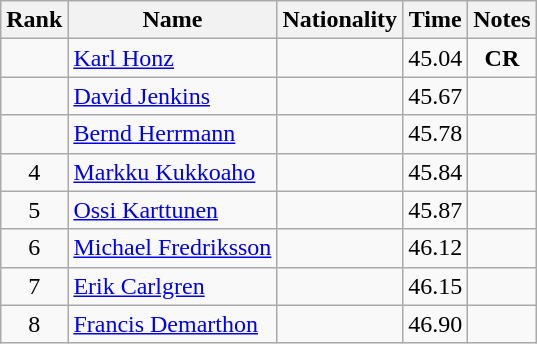<table class="wikitable sortable" style="text-align:center">
<tr>
<th>Rank</th>
<th>Name</th>
<th>Nationality</th>
<th>Time</th>
<th>Notes</th>
</tr>
<tr>
<td></td>
<td align=left><a href='#'>Karl Honz</a></td>
<td align=left></td>
<td>45.04</td>
<td><strong>CR</strong></td>
</tr>
<tr>
<td></td>
<td align=left><a href='#'>David Jenkins</a></td>
<td align=left></td>
<td>45.67</td>
<td></td>
</tr>
<tr>
<td></td>
<td align=left><a href='#'>Bernd Herrmann</a></td>
<td align=left></td>
<td>45.78</td>
<td></td>
</tr>
<tr>
<td>4</td>
<td align=left><a href='#'>Markku Kukkoaho</a></td>
<td align=left></td>
<td>45.84</td>
<td></td>
</tr>
<tr>
<td>5</td>
<td align=left><a href='#'>Ossi Karttunen</a></td>
<td align=left></td>
<td>45.87</td>
<td></td>
</tr>
<tr>
<td>6</td>
<td align=left><a href='#'>Michael Fredriksson</a></td>
<td align=left></td>
<td>46.12</td>
<td></td>
</tr>
<tr>
<td>7</td>
<td align=left><a href='#'>Erik Carlgren</a></td>
<td align=left></td>
<td>46.15</td>
<td></td>
</tr>
<tr>
<td>8</td>
<td align=left><a href='#'>Francis Demarthon</a></td>
<td align=left></td>
<td>46.90</td>
<td></td>
</tr>
</table>
